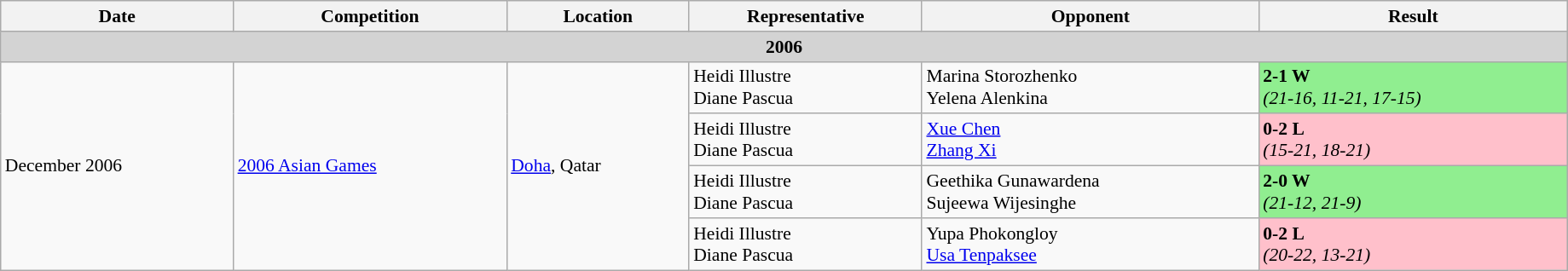<table class="wikitable" style="font-size:90%; width:97%;">
<tr>
<th>Date</th>
<th>Competition</th>
<th>Location</th>
<th>Representative</th>
<th>Opponent</th>
<th>Result</th>
</tr>
<tr>
<td style="text-align: center;" colspan=6 bgcolor="lightgrey"><strong>2006</strong></td>
</tr>
<tr>
<td rowspan=4>December 2006</td>
<td rowspan=4><a href='#'>2006 Asian Games</a></td>
<td rowspan=4> <a href='#'>Doha</a>, Qatar</td>
<td> Heidi Illustre <br>  Diane Pascua</td>
<td> Marina Storozhenko <br>  Yelena Alenkina</td>
<td bgcolor="lightgreen"><strong>2-1 W</strong> <br><em>(21-16, 11-21, 17-15)</em></td>
</tr>
<tr>
<td> Heidi Illustre <br>  Diane Pascua</td>
<td> <a href='#'>Xue Chen</a> <br>  <a href='#'>Zhang Xi</a></td>
<td bgcolor="pink"><strong>0-2 L</strong> <br><em>(15-21, 18-21)</em></td>
</tr>
<tr>
<td> Heidi Illustre <br>  Diane Pascua</td>
<td> Geethika Gunawardena <br>  Sujeewa Wijesinghe</td>
<td bgcolor="lightgreen"><strong>2-0 W</strong> <br><em>(21-12, 21-9)</em></td>
</tr>
<tr>
<td> Heidi Illustre <br>  Diane Pascua</td>
<td> Yupa Phokongloy <br>  <a href='#'>Usa Tenpaksee</a></td>
<td bgcolor="pink"><strong>0-2 L</strong> <br><em>(20-22, 13-21)</em></td>
</tr>
</table>
